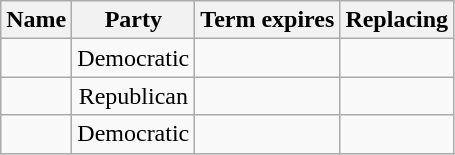<table class="wikitable sortable" style="text-align:center">
<tr>
<th>Name</th>
<th>Party</th>
<th>Term expires</th>
<th>Replacing</th>
</tr>
<tr>
<td></td>
<td>Democratic</td>
<td></td>
<td></td>
</tr>
<tr>
<td></td>
<td>Republican</td>
<td></td>
<td></td>
</tr>
<tr>
<td></td>
<td>Democratic</td>
<td></td>
<td></td>
</tr>
</table>
